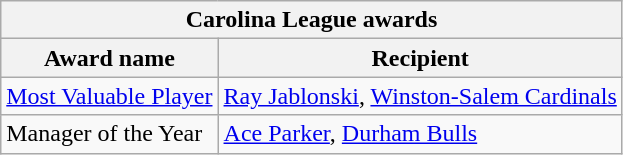<table class="wikitable">
<tr>
<th colspan="2">Carolina League awards</th>
</tr>
<tr>
<th>Award name</th>
<th>Recipient</th>
</tr>
<tr>
<td><a href='#'>Most Valuable Player</a></td>
<td><a href='#'>Ray Jablonski</a>, <a href='#'>Winston-Salem Cardinals</a></td>
</tr>
<tr>
<td>Manager of the Year</td>
<td><a href='#'>Ace Parker</a>, <a href='#'>Durham Bulls</a></td>
</tr>
</table>
